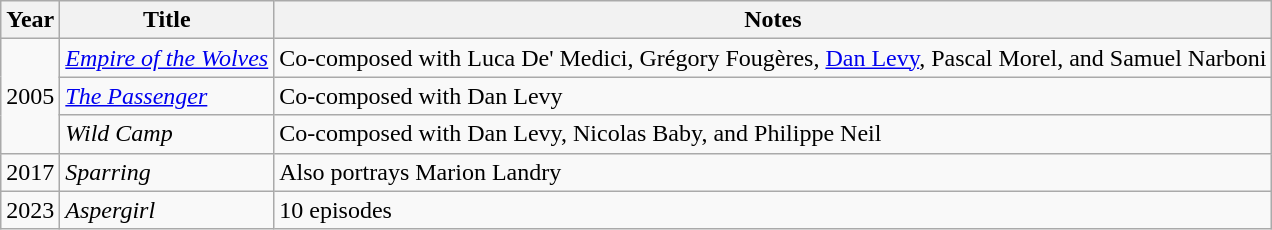<table class="wikitable sortable">
<tr>
<th>Year</th>
<th>Title</th>
<th class="unsortable">Notes</th>
</tr>
<tr>
<td rowspan="3">2005</td>
<td><em><a href='#'>Empire of the Wolves</a></em></td>
<td>Co-composed with Luca De' Medici, Grégory Fougères, <a href='#'>Dan Levy</a>, Pascal Morel, and Samuel Narboni</td>
</tr>
<tr>
<td><em><a href='#'>The Passenger</a></em></td>
<td>Co-composed with Dan Levy</td>
</tr>
<tr>
<td><em>Wild Camp</em></td>
<td>Co-composed with Dan Levy, Nicolas Baby, and Philippe Neil</td>
</tr>
<tr>
<td>2017</td>
<td><em>Sparring</em></td>
<td>Also portrays Marion Landry</td>
</tr>
<tr>
<td>2023</td>
<td><em>Aspergirl</em></td>
<td>10 episodes</td>
</tr>
</table>
